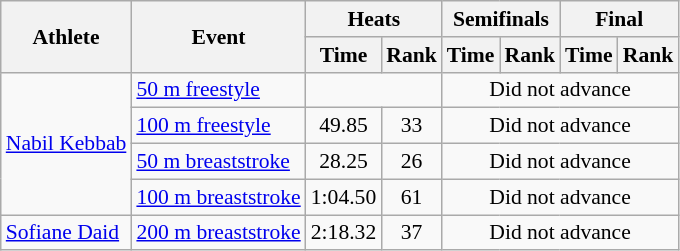<table class=wikitable style="font-size:90%">
<tr>
<th rowspan="2">Athlete</th>
<th rowspan="2">Event</th>
<th colspan="2">Heats</th>
<th colspan="2">Semifinals</th>
<th colspan="2">Final</th>
</tr>
<tr>
<th>Time</th>
<th>Rank</th>
<th>Time</th>
<th>Rank</th>
<th>Time</th>
<th>Rank</th>
</tr>
<tr>
<td rowspan="4"><a href='#'>Nabil Kebbab</a></td>
<td><a href='#'>50 m freestyle</a></td>
<td align=center colspan=2></td>
<td align=center colspan=4>Did not advance</td>
</tr>
<tr>
<td><a href='#'>100 m freestyle</a></td>
<td align=center>49.85</td>
<td align=center>33</td>
<td align=center colspan=4>Did not advance</td>
</tr>
<tr>
<td><a href='#'>50 m breaststroke</a></td>
<td align=center>28.25</td>
<td align=center>26</td>
<td align=center colspan=4>Did not advance</td>
</tr>
<tr>
<td><a href='#'>100 m breaststroke</a></td>
<td align=center>1:04.50</td>
<td align=center>61</td>
<td align=center colspan=4>Did not advance</td>
</tr>
<tr>
<td rowspan="1"><a href='#'>Sofiane Daid</a></td>
<td><a href='#'>200 m breaststroke</a></td>
<td align=center>2:18.32</td>
<td align=center>37</td>
<td align=center colspan=4>Did not advance</td>
</tr>
</table>
